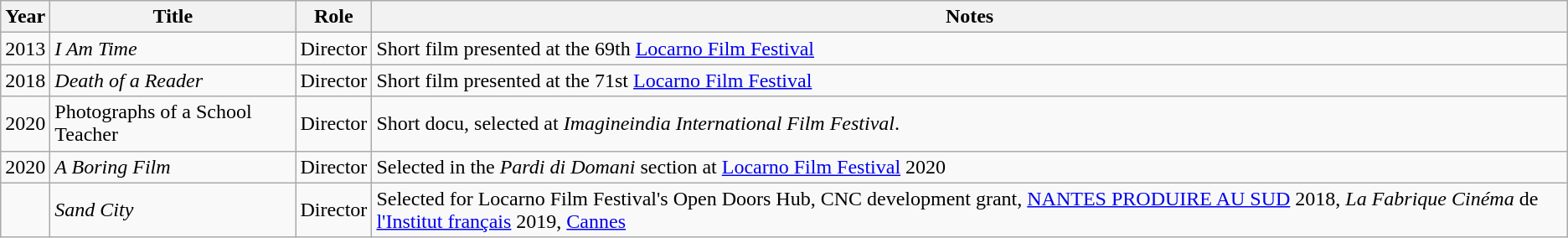<table class="wikitable">
<tr>
<th>Year</th>
<th>Title</th>
<th>Role</th>
<th>Notes</th>
</tr>
<tr>
<td>2013</td>
<td><em>I Am Time</em></td>
<td>Director</td>
<td>Short film presented at the 69th <a href='#'>Locarno Film Festival</a></td>
</tr>
<tr>
<td>2018</td>
<td><em>Death of a Reader</em></td>
<td>Director</td>
<td>Short film presented at the 71st <a href='#'>Locarno Film Festival</a></td>
</tr>
<tr>
<td>2020</td>
<td>Photographs of a School Teacher</td>
<td>Director</td>
<td>Short docu, selected at <em>Imagineindia International Film Festival</em>.</td>
</tr>
<tr>
<td>2020</td>
<td><em>A Boring Film</em></td>
<td>Director</td>
<td>Selected in the <em>Pardi di Domani</em> section at <a href='#'>Locarno Film Festival</a> 2020</td>
</tr>
<tr>
<td></td>
<td><em>Sand City</em></td>
<td>Director</td>
<td>Selected for Locarno Film Festival's Open Doors Hub, CNC development grant, <a href='#'>NANTES PRODUIRE AU SUD</a> 2018, <em>La Fabrique Cinéma</em> de <a href='#'>l'Institut français</a> 2019, <a href='#'>Cannes</a></td>
</tr>
</table>
